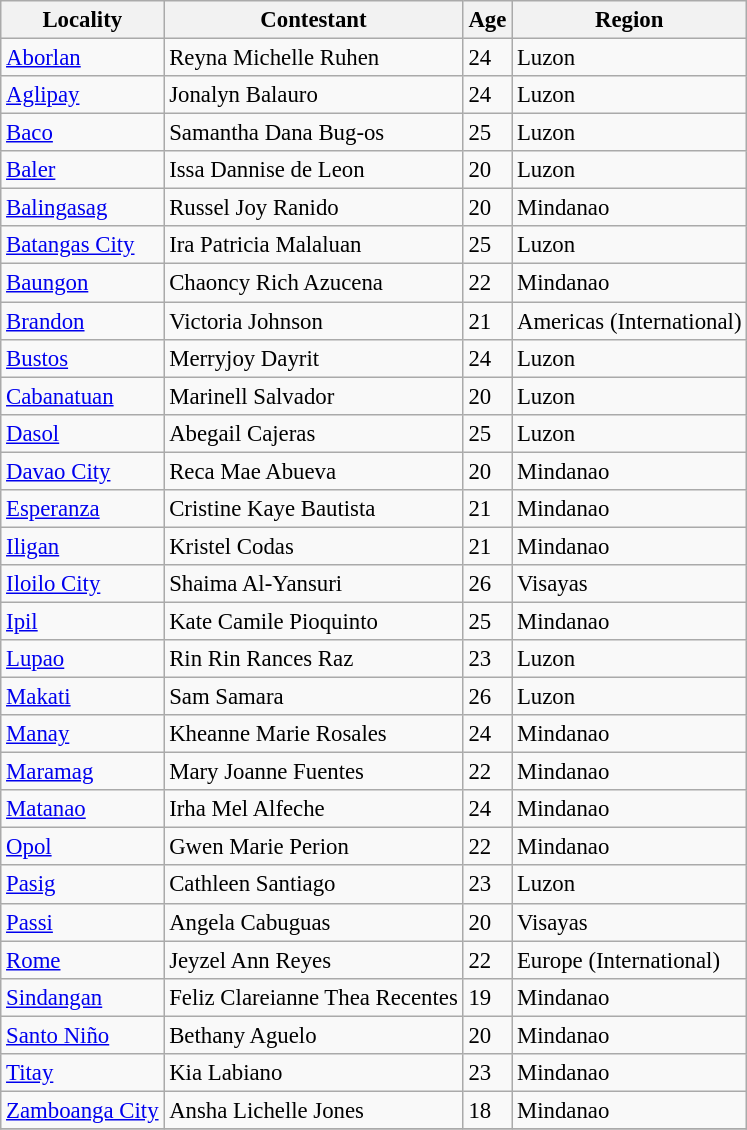<table class="wikitable sortable" style="font-size: 95%;">
<tr>
<th>Locality</th>
<th>Contestant</th>
<th>Age</th>
<th>Region</th>
</tr>
<tr>
<td><a href='#'>Aborlan</a></td>
<td>Reyna Michelle Ruhen</td>
<td>24</td>
<td>Luzon</td>
</tr>
<tr>
<td><a href='#'>Aglipay</a></td>
<td>Jonalyn Balauro</td>
<td>24</td>
<td>Luzon</td>
</tr>
<tr>
<td><a href='#'>Baco</a></td>
<td>Samantha Dana Bug-os</td>
<td>25</td>
<td>Luzon</td>
</tr>
<tr>
<td><a href='#'>Baler</a></td>
<td>Issa Dannise de Leon</td>
<td>20</td>
<td>Luzon</td>
</tr>
<tr>
<td><a href='#'>Balingasag</a></td>
<td>Russel Joy Ranido</td>
<td>20</td>
<td>Mindanao</td>
</tr>
<tr>
<td><a href='#'>Batangas City</a></td>
<td>Ira Patricia Malaluan</td>
<td>25</td>
<td>Luzon</td>
</tr>
<tr>
<td><a href='#'>Baungon</a></td>
<td>Chaoncy Rich Azucena</td>
<td>22</td>
<td>Mindanao</td>
</tr>
<tr>
<td><a href='#'>Brandon</a></td>
<td>Victoria Johnson</td>
<td>21</td>
<td>Americas (International)</td>
</tr>
<tr>
<td><a href='#'>Bustos</a></td>
<td>Merryjoy Dayrit</td>
<td>24</td>
<td>Luzon</td>
</tr>
<tr>
<td><a href='#'>Cabanatuan</a></td>
<td>Marinell Salvador</td>
<td>20</td>
<td>Luzon</td>
</tr>
<tr>
<td><a href='#'>Dasol</a></td>
<td>Abegail Cajeras</td>
<td>25</td>
<td>Luzon</td>
</tr>
<tr>
<td><a href='#'>Davao City</a></td>
<td>Reca Mae Abueva</td>
<td>20</td>
<td>Mindanao</td>
</tr>
<tr>
<td><a href='#'>Esperanza</a></td>
<td>Cristine Kaye Bautista</td>
<td>21</td>
<td>Mindanao</td>
</tr>
<tr>
<td><a href='#'>Iligan</a></td>
<td>Kristel Codas</td>
<td>21</td>
<td>Mindanao</td>
</tr>
<tr>
<td><a href='#'>Iloilo City</a></td>
<td>Shaima Al-Yansuri</td>
<td>26</td>
<td>Visayas</td>
</tr>
<tr>
<td><a href='#'>Ipil</a></td>
<td>Kate Camile Pioquinto</td>
<td>25</td>
<td>Mindanao</td>
</tr>
<tr>
<td><a href='#'>Lupao</a></td>
<td>Rin Rin Rances Raz</td>
<td>23</td>
<td>Luzon</td>
</tr>
<tr>
<td><a href='#'>Makati</a></td>
<td>Sam Samara</td>
<td>26</td>
<td>Luzon</td>
</tr>
<tr>
<td><a href='#'>Manay</a></td>
<td>Kheanne Marie Rosales</td>
<td>24</td>
<td>Mindanao</td>
</tr>
<tr>
<td><a href='#'>Maramag</a></td>
<td>Mary Joanne Fuentes</td>
<td>22</td>
<td>Mindanao</td>
</tr>
<tr>
<td><a href='#'>Matanao</a></td>
<td>Irha Mel Alfeche</td>
<td>24</td>
<td>Mindanao</td>
</tr>
<tr>
<td><a href='#'>Opol</a></td>
<td>Gwen Marie Perion</td>
<td>22</td>
<td>Mindanao</td>
</tr>
<tr>
<td><a href='#'>Pasig</a></td>
<td>Cathleen Santiago</td>
<td>23</td>
<td>Luzon</td>
</tr>
<tr>
<td><a href='#'>Passi</a></td>
<td>Angela Cabuguas</td>
<td>20</td>
<td>Visayas</td>
</tr>
<tr>
<td><a href='#'>Rome</a></td>
<td>Jeyzel Ann Reyes</td>
<td>22</td>
<td>Europe (International)</td>
</tr>
<tr>
<td><a href='#'>Sindangan</a></td>
<td>Feliz Clareianne Thea Recentes</td>
<td>19</td>
<td>Mindanao</td>
</tr>
<tr>
<td><a href='#'>Santo Niño</a></td>
<td>Bethany Aguelo</td>
<td>20</td>
<td>Mindanao</td>
</tr>
<tr>
<td><a href='#'>Titay</a></td>
<td>Kia Labiano</td>
<td>23</td>
<td>Mindanao</td>
</tr>
<tr>
<td><a href='#'>Zamboanga City</a></td>
<td>Ansha Lichelle Jones</td>
<td>18</td>
<td>Mindanao</td>
</tr>
<tr>
</tr>
</table>
